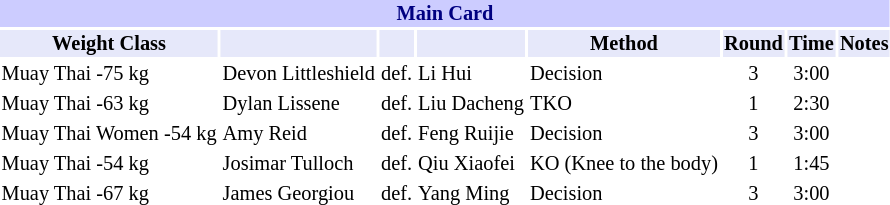<table class="toccolours" style="font-size: 85%;">
<tr>
<th colspan="8" style="background-color: #ccf; color: #000080; text-align: center;"><strong>Main Card</strong></th>
</tr>
<tr>
<th colspan="1" style="background-color: #E6E8FA; color: #000000; text-align: center;">Weight Class</th>
<th colspan="1" style="background-color: #E6E8FA; color: #000000; text-align: center;"></th>
<th colspan="1" style="background-color: #E6E8FA; color: #000000; text-align: center;"></th>
<th colspan="1" style="background-color: #E6E8FA; color: #000000; text-align: center;"></th>
<th colspan="1" style="background-color: #E6E8FA; color: #000000; text-align: center;">Method</th>
<th colspan="1" style="background-color: #E6E8FA; color: #000000; text-align: center;">Round</th>
<th colspan="1" style="background-color: #E6E8FA; color: #000000; text-align: center;">Time</th>
<th colspan="1" style="background-color: #E6E8FA; color: #000000; text-align: center;">Notes</th>
</tr>
<tr>
<td>Muay Thai -75 kg</td>
<td> Devon Littleshield</td>
<td align=center>def.</td>
<td> Li Hui</td>
<td>Decision</td>
<td align=center>3</td>
<td align=center>3:00</td>
</tr>
<tr>
<td>Muay Thai -63 kg</td>
<td> Dylan Lissene</td>
<td align=center>def.</td>
<td> Liu Dacheng</td>
<td>TKO</td>
<td align=center>1</td>
<td align=center>2:30</td>
</tr>
<tr>
<td>Muay Thai Women -54 kg</td>
<td> Amy Reid</td>
<td align=center>def.</td>
<td> Feng Ruijie</td>
<td>Decision</td>
<td align=center>3</td>
<td align=center>3:00</td>
</tr>
<tr>
<td>Muay Thai -54 kg</td>
<td> Josimar Tulloch</td>
<td align=center>def.</td>
<td> Qiu Xiaofei</td>
<td>KO (Knee to the body)</td>
<td align=center>1</td>
<td align=center>1:45</td>
</tr>
<tr>
<td>Muay Thai -67 kg</td>
<td> James Georgiou</td>
<td align=center>def.</td>
<td> Yang Ming</td>
<td>Decision</td>
<td align=center>3</td>
<td align=center>3:00</td>
</tr>
<tr>
</tr>
</table>
